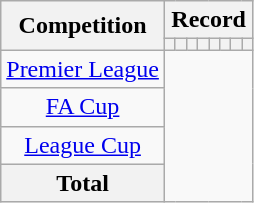<table class="wikitable" style="text-align: center">
<tr>
<th rowspan=2>Competition</th>
<th colspan=8>Record</th>
</tr>
<tr>
<th></th>
<th></th>
<th></th>
<th></th>
<th></th>
<th></th>
<th></th>
<th></th>
</tr>
<tr>
<td><a href='#'>Premier League</a><br></td>
</tr>
<tr>
<td><a href='#'>FA Cup</a><br></td>
</tr>
<tr>
<td><a href='#'>League Cup</a><br></td>
</tr>
<tr>
<th>Total<br></th>
</tr>
</table>
